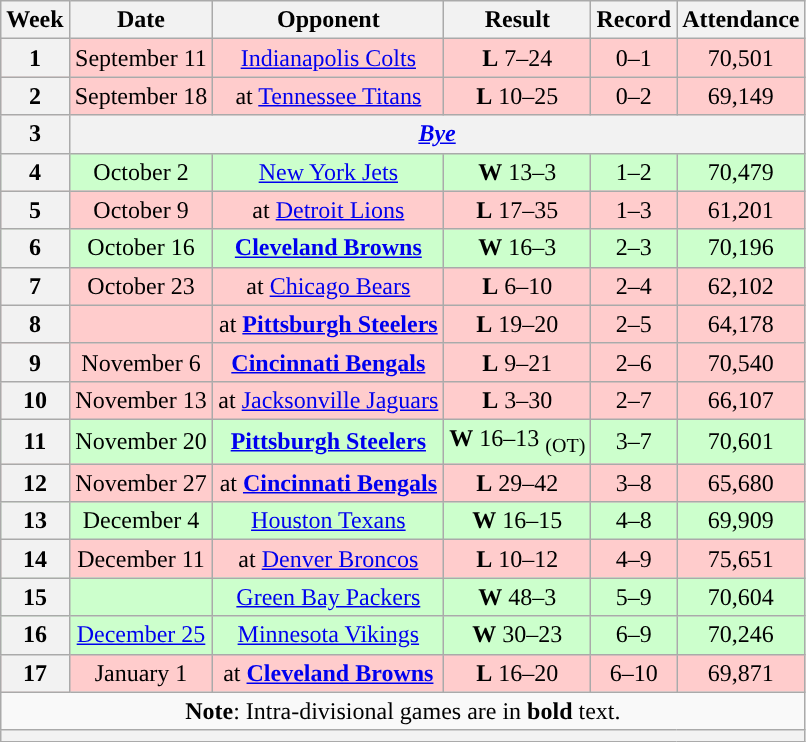<table class="wikitable" style="text-align:center">
<tr>
<th>Week</th>
<th>Date</th>
<th>Opponent</th>
<th>Result</th>
<th>Record</th>
<th>Attendance</th>
</tr>
<tr style="background:#fcc">
<th>1</th>
<td>September 11</td>
<td><a href='#'>Indianapolis Colts</a></td>
<td><strong>L</strong> 7–24</td>
<td>0–1</td>
<td>70,501</td>
</tr>
<tr style="background:#fcc">
<th>2</th>
<td>September 18</td>
<td>at <a href='#'>Tennessee Titans</a></td>
<td><strong>L</strong> 10–25</td>
<td>0–2</td>
<td>69,149</td>
</tr>
<tr>
<th>3</th>
<th colspan="5"><em><a href='#'>Bye</a></em></th>
</tr>
<tr style="background:#cfc">
<th>4</th>
<td>October 2</td>
<td><a href='#'>New York Jets</a></td>
<td><strong>W</strong> 13–3</td>
<td>1–2</td>
<td>70,479</td>
</tr>
<tr style="background:#fcc">
<th>5</th>
<td>October 9</td>
<td>at <a href='#'>Detroit Lions</a></td>
<td><strong>L</strong> 17–35</td>
<td>1–3</td>
<td>61,201</td>
</tr>
<tr style="background:#cfc">
<th>6</th>
<td>October 16</td>
<td><strong><a href='#'>Cleveland Browns</a></strong></td>
<td><strong>W</strong> 16–3</td>
<td>2–3</td>
<td>70,196</td>
</tr>
<tr style="background:#fcc">
<th>7</th>
<td>October 23</td>
<td>at <a href='#'>Chicago Bears</a></td>
<td><strong>L</strong> 6–10</td>
<td>2–4</td>
<td>62,102</td>
</tr>
<tr style="background:#fcc">
<th>8</th>
<td></td>
<td>at <strong><a href='#'>Pittsburgh Steelers</a></strong></td>
<td><strong>L</strong> 19–20</td>
<td>2–5</td>
<td>64,178</td>
</tr>
<tr style="background:#fcc">
<th>9</th>
<td>November 6</td>
<td><strong><a href='#'>Cincinnati Bengals</a></strong></td>
<td><strong>L</strong> 9–21</td>
<td>2–6</td>
<td>70,540</td>
</tr>
<tr style="background:#fcc">
<th>10</th>
<td>November 13</td>
<td>at <a href='#'>Jacksonville Jaguars</a></td>
<td><strong>L</strong> 3–30</td>
<td>2–7</td>
<td>66,107</td>
</tr>
<tr style="background:#cfc">
<th>11</th>
<td>November 20</td>
<td><strong><a href='#'>Pittsburgh Steelers</a></strong></td>
<td><strong>W</strong> 16–13 <sub>(OT)</sub></td>
<td>3–7</td>
<td>70,601</td>
</tr>
<tr style="background:#fcc">
<th>12</th>
<td>November 27</td>
<td>at <strong><a href='#'>Cincinnati Bengals</a></strong></td>
<td><strong>L</strong> 29–42</td>
<td>3–8</td>
<td>65,680</td>
</tr>
<tr style="background:#cfc">
<th>13</th>
<td>December 4</td>
<td><a href='#'>Houston Texans</a></td>
<td><strong>W</strong> 16–15</td>
<td>4–8</td>
<td>69,909</td>
</tr>
<tr style="background:#fcc">
<th>14</th>
<td>December 11</td>
<td>at <a href='#'>Denver Broncos</a></td>
<td><strong>L</strong> 10–12</td>
<td>4–9</td>
<td>75,651</td>
</tr>
<tr style="background:#cfc">
<th>15</th>
<td></td>
<td><a href='#'>Green Bay Packers</a></td>
<td><strong>W</strong> 48–3</td>
<td>5–9</td>
<td>70,604</td>
</tr>
<tr style="background:#cfc">
<th>16</th>
<td><a href='#'>December 25</a></td>
<td><a href='#'>Minnesota Vikings</a></td>
<td><strong>W</strong> 30–23</td>
<td>6–9</td>
<td>70,246</td>
</tr>
<tr style="background:#fcc">
<th>17</th>
<td>January 1</td>
<td>at <strong><a href='#'>Cleveland Browns</a></strong></td>
<td><strong>L</strong> 16–20</td>
<td>6–10</td>
<td>69,871</td>
</tr>
<tr>
<td colspan="6"><strong>Note</strong>: Intra-divisional games are in <strong>bold</strong> text.</td>
</tr>
<tr>
<th colspan="6"></th>
</tr>
</table>
